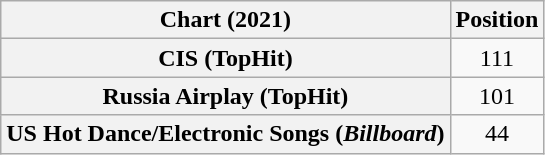<table class="wikitable sortable plainrowheaders" style="text-align:center">
<tr>
<th scope="col">Chart (2021)</th>
<th scope="col">Position</th>
</tr>
<tr>
<th scope="row">CIS (TopHit)</th>
<td>111</td>
</tr>
<tr>
<th scope="row">Russia Airplay (TopHit)</th>
<td>101</td>
</tr>
<tr>
<th scope="row">US Hot Dance/Electronic Songs (<em>Billboard</em>)</th>
<td>44</td>
</tr>
</table>
